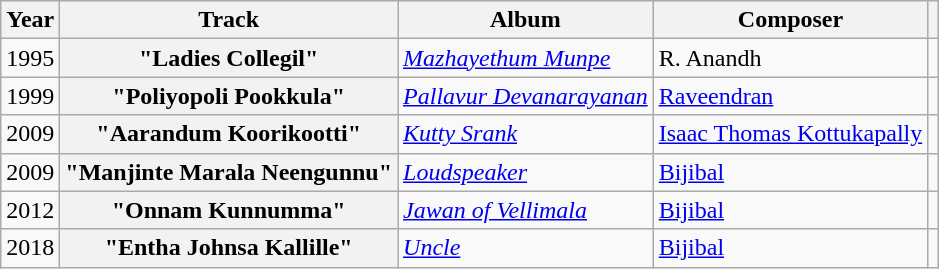<table class="wikitable sortable plainrowheaders">
<tr>
<th scope="col">Year</th>
<th scope="col">Track</th>
<th scope="col">Album</th>
<th scope="col">Composer</th>
<th scope="col" class="unsortable"></th>
</tr>
<tr>
<td>1995</td>
<th scope="row">"Ladies Collegil"</th>
<td><em><a href='#'>Mazhayethum Munpe</a></em></td>
<td>R. Anandh</td>
<td></td>
</tr>
<tr>
<td>1999</td>
<th scope="row">"Poliyopoli Pookkula"</th>
<td><em><a href='#'>Pallavur Devanarayanan</a></em></td>
<td><a href='#'>Raveendran</a></td>
<td></td>
</tr>
<tr>
<td>2009</td>
<th scope="row">"Aarandum Koorikootti"</th>
<td><em><a href='#'>Kutty Srank</a></em></td>
<td><a href='#'>Isaac Thomas Kottukapally</a></td>
<td></td>
</tr>
<tr>
<td>2009</td>
<th scope="row">"Manjinte Marala Neengunnu"</th>
<td><em><a href='#'>Loudspeaker</a></em></td>
<td><a href='#'>Bijibal</a></td>
<td></td>
</tr>
<tr>
<td>2012</td>
<th scope="row">"Onnam Kunnumma"</th>
<td><em><a href='#'>Jawan of Vellimala</a></em></td>
<td><a href='#'>Bijibal</a></td>
<td></td>
</tr>
<tr>
<td>2018</td>
<th scope="row">"Entha Johnsa Kallille"</th>
<td><em><a href='#'>Uncle</a></em></td>
<td><a href='#'>Bijibal</a></td>
<td></td>
</tr>
</table>
